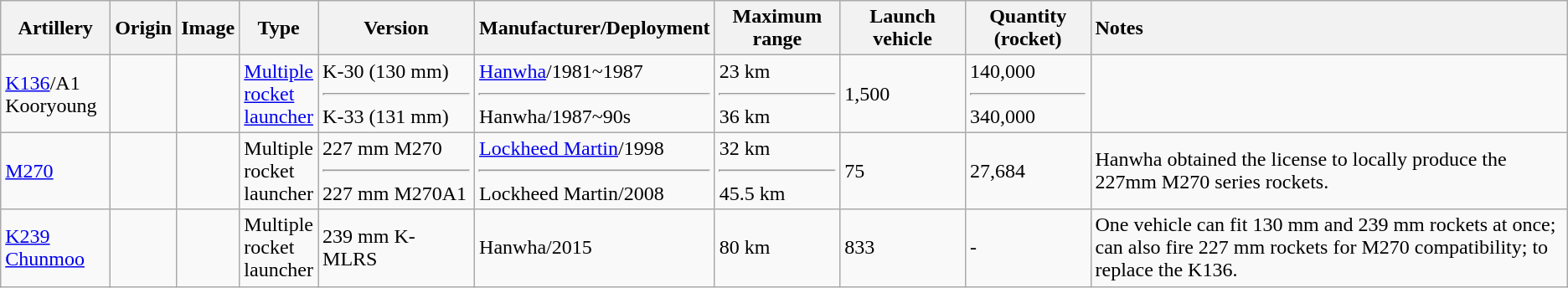<table class="wikitable sortable">
<tr>
<th style="width:7%;">Artillery</th>
<th>Origin</th>
<th>Image</th>
<th style="width:4%;">Type</th>
<th style="width:10%;">Version</th>
<th style="width:11%;">Manufacturer/Deployment</th>
<th style="width:8%;">Maximum range</th>
<th style="width:8%;">Launch vehicle</th>
<th style="width:8%;">Quantity (rocket)</th>
<th style="text-align:left;">Notes</th>
</tr>
<tr>
<td><a href='#'>K136</a>/A1 Kooryoung</td>
<td></td>
<td></td>
<td><a href='#'>Multiple rocket launcher</a></td>
<td>K-30 (130 mm) <hr> K-33 (131 mm)</td>
<td><a href='#'>Hanwha</a>/1981~1987 <hr>Hanwha/1987~90s</td>
<td>23 km <hr> 36 km</td>
<td>1,500</td>
<td>140,000 <hr> 340,000</td>
<td></td>
</tr>
<tr>
<td><a href='#'>M270</a></td>
<td><br></td>
<td></td>
<td>Multiple rocket launcher</td>
<td>227 mm M270 <hr> 227 mm M270A1</td>
<td><a href='#'>Lockheed Martin</a>/1998<hr>Lockheed Martin/2008</td>
<td>32 km <hr> 45.5 km</td>
<td>75</td>
<td>27,684</td>
<td>Hanwha obtained the license to locally produce the 227mm M270 series rockets.</td>
</tr>
<tr>
<td><a href='#'>K239 Chunmoo</a></td>
<td></td>
<td></td>
<td>Multiple rocket launcher</td>
<td>239 mm K-MLRS</td>
<td>Hanwha/2015</td>
<td>80 km</td>
<td>833</td>
<td>-</td>
<td>One vehicle can fit 130 mm and 239 mm rockets at once; can also fire 227 mm rockets for M270 compatibility; to replace the K136.</td>
</tr>
</table>
